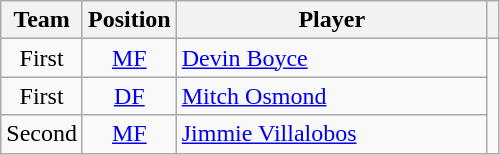<table class="wikitable sortable" style="text-align:center;">
<tr>
<th>Team</th>
<th>Position</th>
<th style="width:200px">Player</th>
<th></th>
</tr>
<tr>
<td>First</td>
<td><a href='#'>MF</a></td>
<td style="text-align:left;" data-sort-value="Boyce, Devin"> <a href='#'>Devin Boyce</a></td>
<td rowspan="3"></td>
</tr>
<tr>
<td>First</td>
<td><a href='#'>DF</a></td>
<td style="text-align:left;" data-sort-value="Osmond, Mitch"> <a href='#'>Mitch Osmond</a></td>
</tr>
<tr>
<td>Second</td>
<td><a href='#'>MF</a></td>
<td style="text-align:left;" data-sort-value="Villalobos, Jimmie"> <a href='#'>Jimmie Villalobos</a></td>
</tr>
</table>
